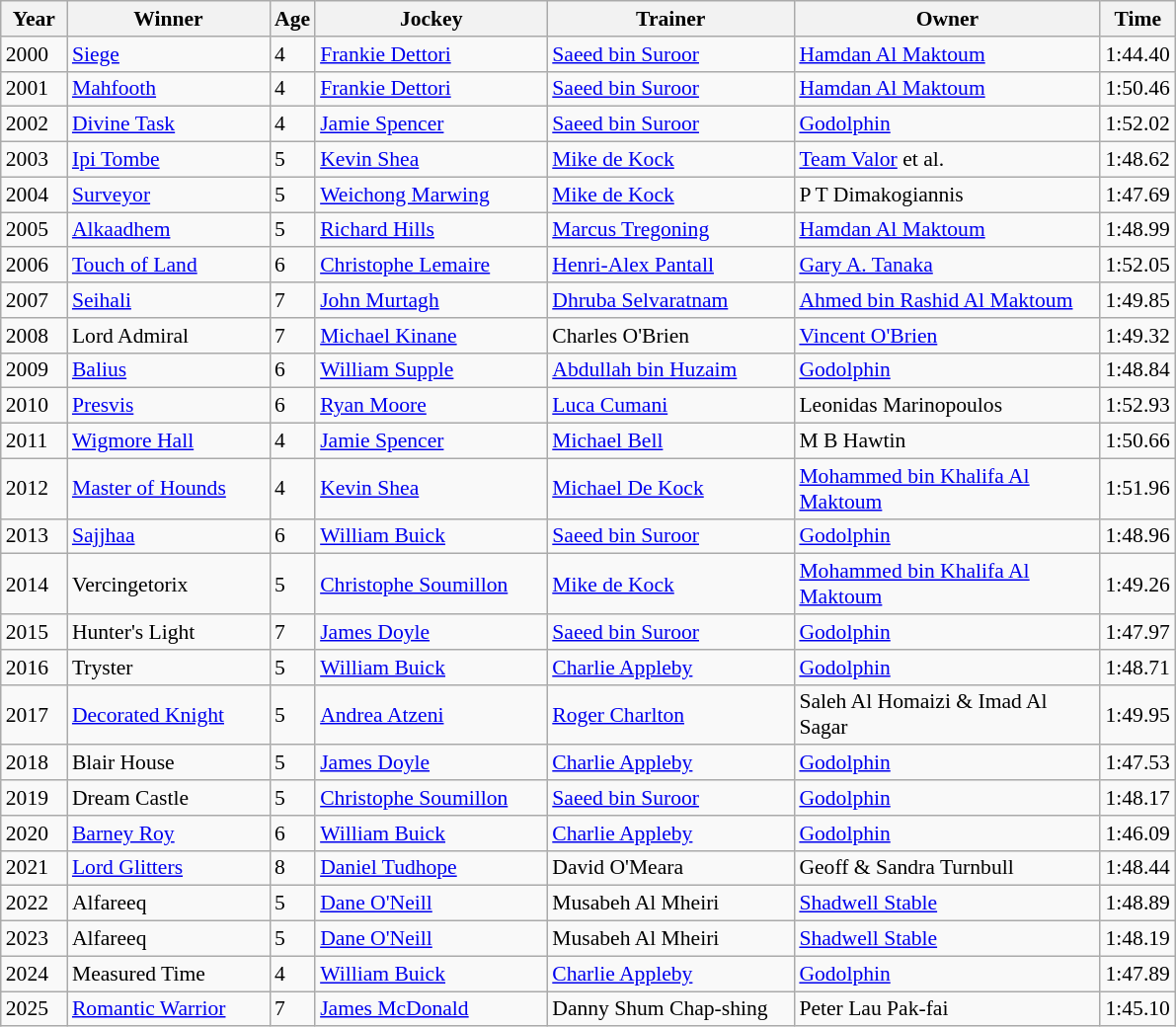<table class="wikitable sortable" style="font-size:90%">
<tr>
<th style="width:38px">Year<br></th>
<th style="width:130px">Winner<br></th>
<th>Age<br></th>
<th style="width:150px">Jockey<br></th>
<th style="width:160px">Trainer<br></th>
<th style="width:200px">Owner<br></th>
<th>Time</th>
</tr>
<tr>
<td>2000</td>
<td><a href='#'>Siege</a></td>
<td>4</td>
<td><a href='#'>Frankie Dettori</a></td>
<td><a href='#'>Saeed bin Suroor</a></td>
<td><a href='#'>Hamdan Al Maktoum</a></td>
<td>1:44.40</td>
</tr>
<tr>
<td>2001</td>
<td><a href='#'>Mahfooth</a></td>
<td>4</td>
<td><a href='#'>Frankie Dettori</a></td>
<td><a href='#'>Saeed bin Suroor</a></td>
<td><a href='#'>Hamdan Al Maktoum</a></td>
<td>1:50.46</td>
</tr>
<tr>
<td>2002</td>
<td><a href='#'>Divine Task</a></td>
<td>4</td>
<td><a href='#'>Jamie Spencer</a></td>
<td><a href='#'>Saeed bin Suroor</a></td>
<td><a href='#'>Godolphin</a></td>
<td>1:52.02</td>
</tr>
<tr>
<td>2003</td>
<td><a href='#'>Ipi Tombe</a></td>
<td>5</td>
<td><a href='#'>Kevin Shea</a></td>
<td><a href='#'>Mike de Kock</a></td>
<td><a href='#'>Team Valor</a> et al.</td>
<td>1:48.62</td>
</tr>
<tr>
<td>2004</td>
<td><a href='#'>Surveyor</a></td>
<td>5</td>
<td><a href='#'>Weichong Marwing</a></td>
<td><a href='#'>Mike de Kock</a></td>
<td>P T Dimakogiannis</td>
<td>1:47.69</td>
</tr>
<tr>
<td>2005</td>
<td><a href='#'>Alkaadhem</a></td>
<td>5</td>
<td><a href='#'>Richard Hills</a></td>
<td><a href='#'>Marcus Tregoning</a></td>
<td><a href='#'>Hamdan Al Maktoum</a></td>
<td>1:48.99</td>
</tr>
<tr>
<td>2006</td>
<td><a href='#'>Touch of Land</a></td>
<td>6</td>
<td><a href='#'>Christophe Lemaire</a></td>
<td><a href='#'>Henri-Alex Pantall</a></td>
<td><a href='#'>Gary A. Tanaka</a></td>
<td>1:52.05</td>
</tr>
<tr>
<td>2007</td>
<td><a href='#'>Seihali</a></td>
<td>7</td>
<td><a href='#'>John Murtagh</a></td>
<td><a href='#'>Dhruba Selvaratnam</a></td>
<td><a href='#'>Ahmed bin Rashid Al Maktoum</a></td>
<td>1:49.85</td>
</tr>
<tr>
<td>2008</td>
<td>Lord Admiral</td>
<td>7</td>
<td><a href='#'>Michael Kinane</a></td>
<td>Charles O'Brien</td>
<td><a href='#'>Vincent O'Brien</a></td>
<td>1:49.32</td>
</tr>
<tr>
<td>2009</td>
<td><a href='#'>Balius</a></td>
<td>6</td>
<td><a href='#'>William Supple</a></td>
<td><a href='#'>Abdullah bin Huzaim</a></td>
<td><a href='#'>Godolphin</a></td>
<td>1:48.84</td>
</tr>
<tr>
<td>2010</td>
<td><a href='#'>Presvis</a></td>
<td>6</td>
<td><a href='#'>Ryan Moore</a></td>
<td><a href='#'>Luca Cumani</a></td>
<td>Leonidas Marinopoulos</td>
<td>1:52.93</td>
</tr>
<tr>
<td>2011</td>
<td><a href='#'>Wigmore Hall</a></td>
<td>4</td>
<td><a href='#'>Jamie Spencer</a></td>
<td><a href='#'>Michael Bell</a></td>
<td>M B Hawtin</td>
<td>1:50.66</td>
</tr>
<tr>
<td>2012</td>
<td><a href='#'>Master of Hounds</a></td>
<td>4</td>
<td><a href='#'>Kevin Shea</a></td>
<td><a href='#'>Michael De Kock</a></td>
<td><a href='#'>Mohammed bin Khalifa Al Maktoum</a></td>
<td>1:51.96</td>
</tr>
<tr>
<td>2013</td>
<td><a href='#'>Sajjhaa</a></td>
<td>6</td>
<td><a href='#'>William Buick</a></td>
<td><a href='#'>Saeed bin Suroor</a></td>
<td><a href='#'>Godolphin</a></td>
<td>1:48.96</td>
</tr>
<tr>
<td>2014</td>
<td>Vercingetorix</td>
<td>5</td>
<td><a href='#'>Christophe Soumillon</a></td>
<td><a href='#'>Mike de Kock</a></td>
<td><a href='#'>Mohammed bin Khalifa Al Maktoum</a></td>
<td>1:49.26</td>
</tr>
<tr>
<td>2015</td>
<td>Hunter's Light</td>
<td>7</td>
<td><a href='#'>James Doyle</a></td>
<td><a href='#'>Saeed bin Suroor</a></td>
<td><a href='#'>Godolphin</a></td>
<td>1:47.97</td>
</tr>
<tr>
<td>2016</td>
<td>Tryster</td>
<td>5</td>
<td><a href='#'>William Buick</a></td>
<td><a href='#'>Charlie Appleby</a></td>
<td><a href='#'>Godolphin</a></td>
<td>1:48.71</td>
</tr>
<tr>
<td>2017</td>
<td><a href='#'>Decorated Knight</a></td>
<td>5</td>
<td><a href='#'>Andrea Atzeni</a></td>
<td><a href='#'>Roger Charlton</a></td>
<td>Saleh Al Homaizi & Imad Al Sagar</td>
<td>1:49.95</td>
</tr>
<tr>
<td>2018</td>
<td>Blair House</td>
<td>5</td>
<td><a href='#'>James Doyle</a></td>
<td><a href='#'>Charlie Appleby</a></td>
<td><a href='#'>Godolphin</a></td>
<td>1:47.53</td>
</tr>
<tr>
<td>2019</td>
<td>Dream Castle</td>
<td>5</td>
<td><a href='#'>Christophe Soumillon</a></td>
<td><a href='#'>Saeed bin Suroor</a></td>
<td><a href='#'>Godolphin</a></td>
<td>1:48.17</td>
</tr>
<tr>
<td>2020</td>
<td><a href='#'>Barney Roy</a></td>
<td>6</td>
<td><a href='#'>William Buick</a></td>
<td><a href='#'>Charlie Appleby</a></td>
<td><a href='#'>Godolphin</a></td>
<td>1:46.09</td>
</tr>
<tr>
<td>2021</td>
<td><a href='#'>Lord Glitters</a></td>
<td>8</td>
<td><a href='#'>Daniel Tudhope</a></td>
<td>David O'Meara</td>
<td>Geoff & Sandra Turnbull</td>
<td>1:48.44</td>
</tr>
<tr>
<td>2022</td>
<td>Alfareeq</td>
<td>5</td>
<td><a href='#'>Dane O'Neill</a></td>
<td>Musabeh Al Mheiri</td>
<td><a href='#'>Shadwell Stable</a></td>
<td>1:48.89</td>
</tr>
<tr>
<td>2023</td>
<td>Alfareeq</td>
<td>5</td>
<td><a href='#'>Dane O'Neill</a></td>
<td>Musabeh Al Mheiri</td>
<td><a href='#'>Shadwell Stable</a></td>
<td>1:48.19</td>
</tr>
<tr>
<td>2024</td>
<td>Measured Time</td>
<td>4</td>
<td><a href='#'>William Buick</a></td>
<td><a href='#'>Charlie Appleby</a></td>
<td><a href='#'>Godolphin</a></td>
<td>1:47.89</td>
</tr>
<tr>
<td>2025</td>
<td><a href='#'>Romantic Warrior</a></td>
<td>7</td>
<td><a href='#'>James McDonald</a></td>
<td>Danny Shum Chap-shing</td>
<td>Peter Lau Pak-fai</td>
<td>1:45.10</td>
</tr>
</table>
